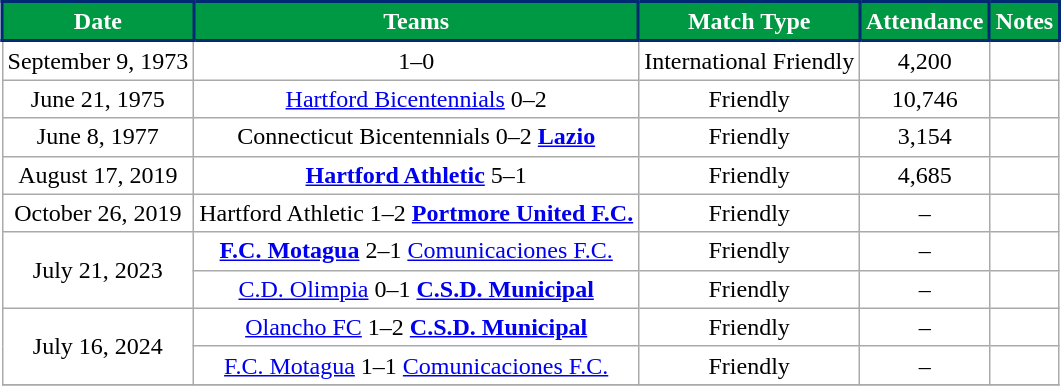<table class="wikitable" align=center style="margin-left:15px; text-align:center; background:#ffffff;">
<tr>
<th style="background:#009943; color:white; border:2px solid #002974; text-align:center;">Date</th>
<th style="background:#009943; color:white; border:2px solid #002974; text-align:center;">Teams</th>
<th style="background:#009943; color:white; border:2px solid #002974; text-align:center;">Match Type</th>
<th style="background:#009943; color:white; border:2px solid #002974; text-align:center;">Attendance</th>
<th style="background:#009943; color:white; border:2px solid #002974; text-align:center;">Notes</th>
</tr>
<tr>
<td>September 9, 1973</td>
<td><strong></strong> 1–0 </td>
<td>International Friendly</td>
<td>4,200</td>
<td></td>
</tr>
<tr>
<td>June 21, 1975</td>
<td><a href='#'>Hartford Bicentennials</a>  0–2 <strong></strong></td>
<td>Friendly</td>
<td>10,746</td>
<td></td>
</tr>
<tr>
<td>June 8, 1977</td>
<td>Connecticut Bicentennials  0–2 <strong> <a href='#'>Lazio</a></strong></td>
<td>Friendly</td>
<td>3,154</td>
<td></td>
</tr>
<tr>
<td>August 17, 2019</td>
<td><strong><a href='#'>Hartford Athletic</a></strong>  5–1 </td>
<td>Friendly</td>
<td>4,685</td>
<td></td>
</tr>
<tr>
<td>October 26, 2019</td>
<td>Hartford Athletic  1–2  <strong><a href='#'>Portmore United F.C.</a></strong></td>
<td>Friendly</td>
<td>–</td>
<td></td>
</tr>
<tr>
<td rowspan=2>July 21, 2023</td>
<td><strong><a href='#'>F.C. Motagua</a></strong>  2–1  <a href='#'>Comunicaciones F.C.</a></td>
<td>Friendly</td>
<td>–</td>
<td></td>
</tr>
<tr>
<td><a href='#'>C.D. Olimpia</a>  0–1  <strong><a href='#'>C.S.D. Municipal</a></strong></td>
<td>Friendly</td>
<td>–</td>
<td></td>
</tr>
<tr>
<td rowspan=2>July 16, 2024</td>
<td><a href='#'>Olancho FC</a>  1–2  <strong><a href='#'>C.S.D. Municipal</a></strong></td>
<td>Friendly</td>
<td>–</td>
<td></td>
</tr>
<tr>
<td><a href='#'>F.C. Motagua</a>  1–1  <a href='#'>Comunicaciones F.C.</a></td>
<td>Friendly</td>
<td>–</td>
<td></td>
</tr>
<tr>
</tr>
</table>
